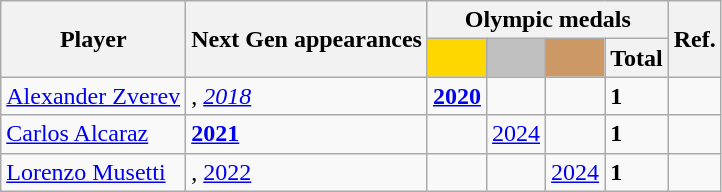<table class="sortable wikitable">
<tr>
<th rowspan=2 scope="col" class=unsortable>Player</th>
<th rowspan=2>Next Gen appearances</th>
<th colspan=4>Olympic medals</th>
<th rowspan=2 scope="col" class=unsortable>Ref.</th>
</tr>
<tr>
<th style="background:gold; text-align:center;"></th>
<th style="background:silver; text-align:center;"></th>
<th style="background:#c96; text-align:center;"></th>
<th>Total</th>
</tr>
<tr>
<td> <a href='#'>Alexander Zverev</a></td>
<td>, <em><a href='#'>2018</a></em></td>
<td><strong><a href='#'>2020</a></strong></td>
<td></td>
<td></td>
<td><strong>1</strong></td>
<td></td>
</tr>
<tr>
<td> <a href='#'>Carlos Alcaraz</a></td>
<td><strong><a href='#'>2021</a></strong></td>
<td></td>
<td><a href='#'>2024</a></td>
<td></td>
<td><strong>1</strong></td>
<td></td>
</tr>
<tr>
<td> <a href='#'>Lorenzo Musetti</a></td>
<td>, <a href='#'>2022</a></td>
<td></td>
<td></td>
<td><a href='#'>2024</a></td>
<td><strong>1</strong></td>
<td></td>
</tr>
</table>
